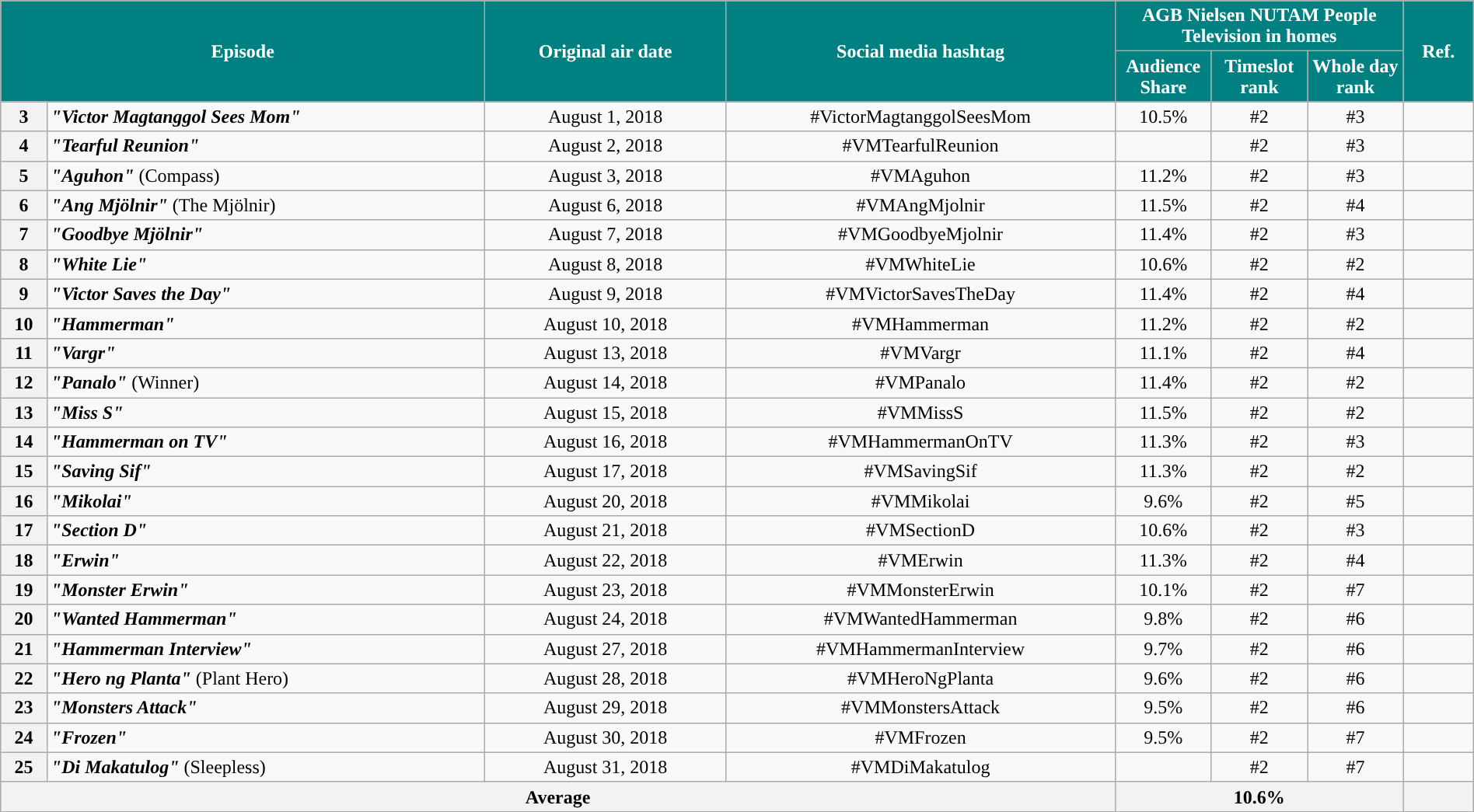<table class="wikitable" style="text-align:center; font-size:100%; line-height:18px;" width="100%">
<tr>
<th style="background-color:#008080; color:#ffffff;" colspan="2" rowspan="2">Episode</th>
<th style="background-color:#008080; color:white" rowspan="2">Original air date</th>
<th style="background-color:#008080; color:white" rowspan="2">Social media hashtag</th>
<th style="background-color:#008080; color:#ffffff;" colspan="3">AGB Nielsen NUTAM People Television in homes</th>
<th style="background-color:#008080; color:#ffffff;" rowspan="2">Ref.</th>
</tr>
<tr>
<th style="background-color:#008080; width:75px; color:#ffffff;">Audience Share</th>
<th style="background-color:#008080; width:75px; color:#ffffff;">Timeslot<br>rank</th>
<th style="background-color:#008080; width:75px; color:#ffffff;">Whole day<br>rank</th>
</tr>
<tr>
<th>3</th>
<td style="text-align: left;"><strong><em>"Victor Magtanggol Sees Mom"</em></strong></td>
<td>August 1, 2018</td>
<td>#VictorMagtanggolSeesMom</td>
<td>10.5%</td>
<td>#2</td>
<td>#3</td>
<td></td>
</tr>
<tr>
<th>4</th>
<td style="text-align: left;"><strong><em>"Tearful Reunion"</em></strong></td>
<td>August 2, 2018</td>
<td>#VMTearfulReunion</td>
<td></td>
<td>#2</td>
<td>#3</td>
<td></td>
</tr>
<tr>
<th>5</th>
<td style="text-align: left;"><strong><em>"Aguhon"</em></strong> (Compass)</td>
<td>August 3, 2018</td>
<td>#VMAguhon</td>
<td>11.2%</td>
<td>#2</td>
<td>#3</td>
<td></td>
</tr>
<tr>
<th>6</th>
<td style="text-align: left;"><strong><em>"Ang Mjölnir"</em></strong> (The Mjölnir)</td>
<td>August 6, 2018</td>
<td>#VMAngMjolnir</td>
<td>11.5%</td>
<td>#2</td>
<td>#4</td>
<td></td>
</tr>
<tr>
<th>7</th>
<td style="text-align: left;"><strong><em>"Goodbye Mjölnir"</em></strong></td>
<td>August 7, 2018</td>
<td>#VMGoodbyeMjolnir</td>
<td>11.4%</td>
<td>#2</td>
<td>#3</td>
<td></td>
</tr>
<tr>
<th>8</th>
<td style="text-align: left;"><strong><em>"White Lie"</em></strong></td>
<td>August 8, 2018</td>
<td>#VMWhiteLie</td>
<td>10.6%</td>
<td>#2</td>
<td>#2</td>
<td></td>
</tr>
<tr>
<th>9</th>
<td style="text-align: left;"><strong><em>"Victor Saves the Day"</em></strong></td>
<td>August 9, 2018</td>
<td>#VMVictorSavesTheDay</td>
<td>11.4%</td>
<td>#2</td>
<td>#4</td>
<td></td>
</tr>
<tr>
<th>10</th>
<td style="text-align: left;"><strong><em>"Hammerman"</em></strong></td>
<td>August 10, 2018</td>
<td>#VMHammerman</td>
<td>11.2%</td>
<td>#2</td>
<td>#2</td>
<td></td>
</tr>
<tr>
<th>11</th>
<td style="text-align: left;"><strong><em>"Vargr"</em></strong></td>
<td>August 13, 2018</td>
<td>#VMVargr</td>
<td>11.1%</td>
<td>#2</td>
<td>#4</td>
<td></td>
</tr>
<tr>
<th>12</th>
<td style="text-align: left;"><strong><em>"Panalo"</em></strong> (Winner)</td>
<td>August 14, 2018</td>
<td>#VMPanalo</td>
<td>11.4%</td>
<td>#2</td>
<td>#2</td>
<td></td>
</tr>
<tr>
<th>13</th>
<td style="text-align: left;"><strong><em>"Miss S"</em></strong></td>
<td>August 15, 2018</td>
<td>#VMMissS</td>
<td>11.5%</td>
<td>#2</td>
<td>#2</td>
<td></td>
</tr>
<tr>
<th>14</th>
<td style="text-align: left;"><strong><em>"Hammerman on TV"</em></strong></td>
<td>August 16, 2018</td>
<td>#VMHammermanOnTV</td>
<td>11.3%</td>
<td>#2</td>
<td>#3</td>
<td></td>
</tr>
<tr>
<th>15</th>
<td style="text-align: left;"><strong><em>"Saving Sif"</em></strong></td>
<td>August 17, 2018</td>
<td>#VMSavingSif</td>
<td>11.3%</td>
<td>#2</td>
<td>#2</td>
<td></td>
</tr>
<tr>
<th>16</th>
<td style="text-align: left;"><strong><em>"Mikolai"</em></strong></td>
<td>August 20, 2018</td>
<td>#VMMikolai</td>
<td>9.6%</td>
<td>#2</td>
<td>#5</td>
<td></td>
</tr>
<tr>
<th>17</th>
<td style="text-align: left;"><strong><em>"Section D"</em></strong></td>
<td>August 21, 2018</td>
<td>#VMSectionD</td>
<td>10.6%</td>
<td>#2</td>
<td>#3</td>
<td></td>
</tr>
<tr>
<th>18</th>
<td style="text-align: left;"><strong><em>"Erwin"</em></strong></td>
<td>August 22, 2018</td>
<td>#VMErwin</td>
<td>11.3%</td>
<td>#2</td>
<td>#4</td>
<td></td>
</tr>
<tr>
<th>19</th>
<td style="text-align: left;"><strong><em>"Monster Erwin"</em></strong></td>
<td>August 23, 2018</td>
<td>#VMMonsterErwin</td>
<td>10.1%</td>
<td>#2</td>
<td>#7</td>
<td></td>
</tr>
<tr>
<th>20</th>
<td style="text-align: left;"><strong><em>"Wanted Hammerman"</em></strong></td>
<td>August 24, 2018</td>
<td>#VMWantedHammerman</td>
<td>9.8%</td>
<td>#2</td>
<td>#6</td>
<td></td>
</tr>
<tr>
<th>21</th>
<td style="text-align: left;"><strong><em>"Hammerman Interview"</em></strong></td>
<td>August 27, 2018</td>
<td>#VMHammermanInterview</td>
<td>9.7%</td>
<td>#2</td>
<td>#6</td>
<td></td>
</tr>
<tr>
<th>22</th>
<td style="text-align: left;"><strong><em>"Hero ng Planta"</em></strong> (Plant Hero)</td>
<td>August 28, 2018</td>
<td>#VMHeroNgPlanta</td>
<td>9.6%</td>
<td>#2</td>
<td>#6</td>
<td></td>
</tr>
<tr>
<th>23</th>
<td style="text-align: left;"><strong><em>"Monsters Attack"</em></strong></td>
<td>August 29, 2018</td>
<td>#VMMonstersAttack</td>
<td>9.5%</td>
<td>#2</td>
<td>#6</td>
<td></td>
</tr>
<tr>
<th>24</th>
<td style="text-align: left;"><strong><em>"Frozen"</em></strong></td>
<td>August 30, 2018</td>
<td>#VMFrozen</td>
<td>9.5%</td>
<td>#2</td>
<td>#7</td>
<td></td>
</tr>
<tr>
<th>25</th>
<td style="text-align: left;"><strong><em>"Di Makatulog"</em></strong> (Sleepless)</td>
<td>August 31, 2018</td>
<td>#VMDiMakatulog</td>
<td></td>
<td>#2</td>
<td>#7</td>
<td></td>
</tr>
<tr>
<th colspan="4">Average</th>
<th colspan="3">10.6%</th>
<th></th>
</tr>
<tr>
</tr>
</table>
